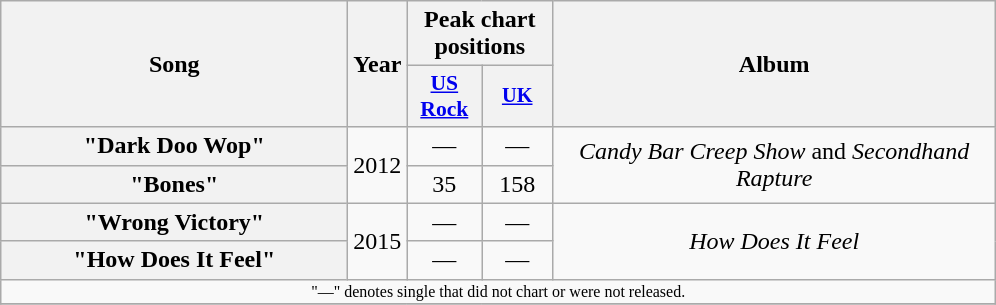<table class="wikitable plainrowheaders" style="text-align:center;">
<tr>
<th scope="col" rowspan="2" style="width:14em;">Song</th>
<th scope="col" rowspan="2">Year</th>
<th scope="col" colspan="2">Peak chart positions</th>
<th scope="col" rowspan="2" style="width:18em;">Album</th>
</tr>
<tr>
<th scope="col" style="width:3em;font-size:90%;"><a href='#'>US Rock</a><br></th>
<th scope="col" style="width:3em;font-size:85%;"><a href='#'>UK</a><br></th>
</tr>
<tr>
<th scope="row">"Dark Doo Wop"</th>
<td rowspan="2">2012</td>
<td>—</td>
<td>—</td>
<td rowspan="2"><em>Candy Bar Creep Show</em> and <em>Secondhand Rapture</em></td>
</tr>
<tr>
<th scope="row">"Bones"</th>
<td>35</td>
<td>158</td>
</tr>
<tr>
<th scope="row">"Wrong Victory"</th>
<td rowspan="2">2015</td>
<td>—</td>
<td>—</td>
<td rowspan="2"><em>How Does It Feel</em></td>
</tr>
<tr>
<th scope="row">"How Does It Feel"</th>
<td>—</td>
<td>—</td>
</tr>
<tr>
<td colspan="17" style="text-align:center; font-size:8pt;">"—" denotes single that did not chart or were not released.</td>
</tr>
<tr>
</tr>
</table>
